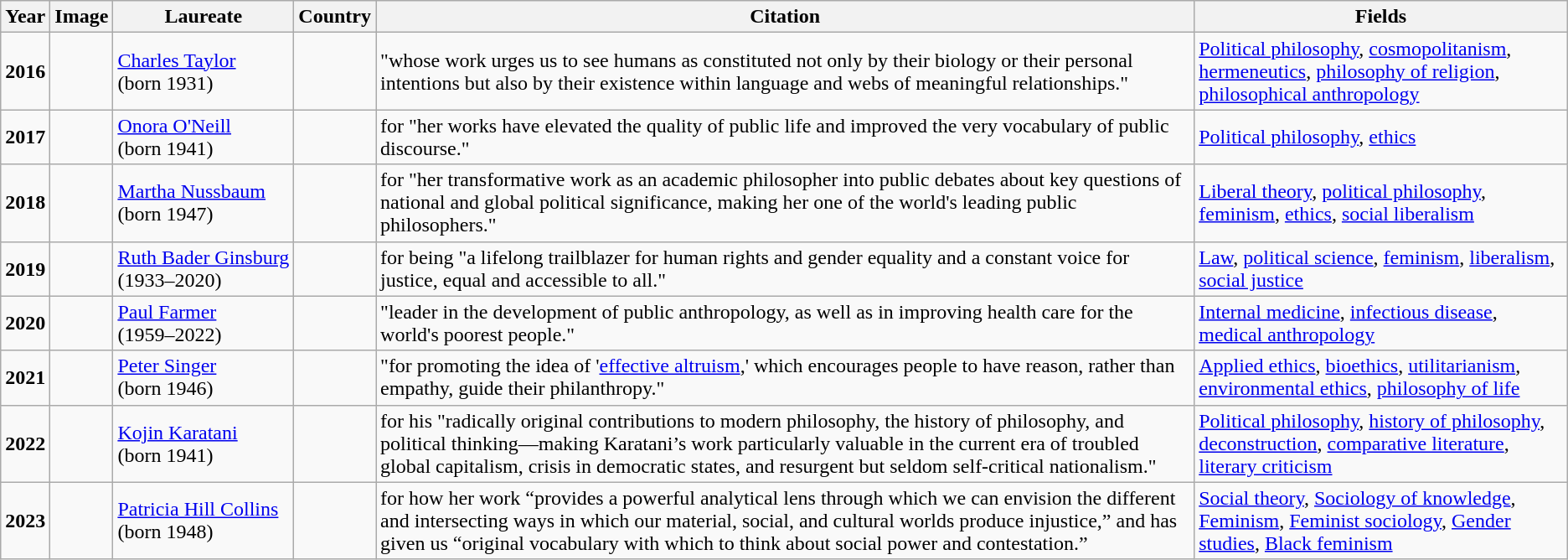<table class="wikitable sortable">
<tr>
<th>Year</th>
<th>Image</th>
<th>Laureate</th>
<th>Country</th>
<th>Citation</th>
<th>Fields</th>
</tr>
<tr>
<td><strong>2016</strong></td>
<td></td>
<td><a href='#'>Charles Taylor</a><br>(born 1931)</td>
<td></td>
<td>"whose work urges us to see humans as constituted not only by their biology or their personal intentions but also by their existence within language and webs of meaningful relationships."</td>
<td><a href='#'>Political philosophy</a>, <a href='#'>cosmopolitanism</a>, <a href='#'>hermeneutics</a>, <a href='#'>philosophy of religion</a>, <a href='#'>philosophical anthropology</a></td>
</tr>
<tr>
<td><strong>2017</strong></td>
<td></td>
<td><a href='#'>Onora O'Neill</a><br>(born 1941)</td>
<td></td>
<td>for "her works have elevated the quality of public life and improved the very vocabulary of public discourse."</td>
<td><a href='#'>Political philosophy</a>, <a href='#'>ethics</a></td>
</tr>
<tr>
<td><strong>2018</strong></td>
<td></td>
<td style="white-space: nowrap;"><a href='#'>Martha Nussbaum</a><br>(born 1947)</td>
<td></td>
<td>for "her transformative work as an academic philosopher into public debates about key questions of national and global political significance, making her one of the world's leading public philosophers."</td>
<td><a href='#'>Liberal theory</a>, <a href='#'>political philosophy</a>, <a href='#'>feminism</a>, <a href='#'>ethics</a>, <a href='#'>social liberalism</a></td>
</tr>
<tr>
<td><strong>2019</strong></td>
<td></td>
<td style="white-space: nowrap;"><a href='#'>Ruth Bader Ginsburg</a><br>(1933–2020)</td>
<td></td>
<td>for being "a lifelong trailblazer for human rights and gender equality and a constant voice for justice, equal and accessible to all."</td>
<td><a href='#'>Law</a>, <a href='#'>political science</a>, <a href='#'>feminism</a>, <a href='#'>liberalism</a>, <a href='#'>social justice</a></td>
</tr>
<tr>
<td><strong>2020</strong></td>
<td></td>
<td><a href='#'>Paul Farmer</a><br>(1959–2022)</td>
<td></td>
<td>"leader in the development of public anthropology, as well as in improving health care for the world's poorest people."</td>
<td><a href='#'>Internal medicine</a>, <a href='#'>infectious disease</a>, <a href='#'>medical anthropology</a></td>
</tr>
<tr>
<td><strong>2021</strong></td>
<td></td>
<td><a href='#'>Peter Singer</a><br>(born 1946)</td>
<td></td>
<td>"for promoting the idea of '<a href='#'>effective altruism</a>,' which encourages people to have reason, rather than empathy, guide their philanthropy."</td>
<td><a href='#'>Applied ethics</a>, <a href='#'>bioethics</a>, <a href='#'>utilitarianism</a>, <a href='#'>environmental ethics</a>, <a href='#'>philosophy of life</a></td>
</tr>
<tr>
<td><strong>2022</strong></td>
<td></td>
<td><a href='#'>Kojin Karatani</a><br>(born 1941)</td>
<td></td>
<td>for his "radically original contributions to modern philosophy, the history of philosophy, and political thinking—making Karatani’s work particularly valuable in the current era of troubled global capitalism, crisis in democratic states, and resurgent but seldom self-critical nationalism."</td>
<td><a href='#'>Political philosophy</a>, <a href='#'>history of philosophy</a>, <a href='#'>deconstruction</a>, <a href='#'>comparative literature</a>, <a href='#'>literary criticism</a></td>
</tr>
<tr>
<td><strong>2023</strong></td>
<td></td>
<td><a href='#'>Patricia Hill Collins</a><br>(born 1948)</td>
<td></td>
<td>for how her work “provides a powerful analytical lens through which we can envision the different and intersecting ways in which our material, social, and cultural worlds produce injustice,” and has given us “original vocabulary with which to think about social power and contestation.”</td>
<td><a href='#'>Social theory</a>, <a href='#'>Sociology of knowledge</a>, <a href='#'>Feminism</a>, <a href='#'>Feminist sociology</a>, <a href='#'>Gender studies</a>, <a href='#'>Black feminism</a></td>
</tr>
</table>
